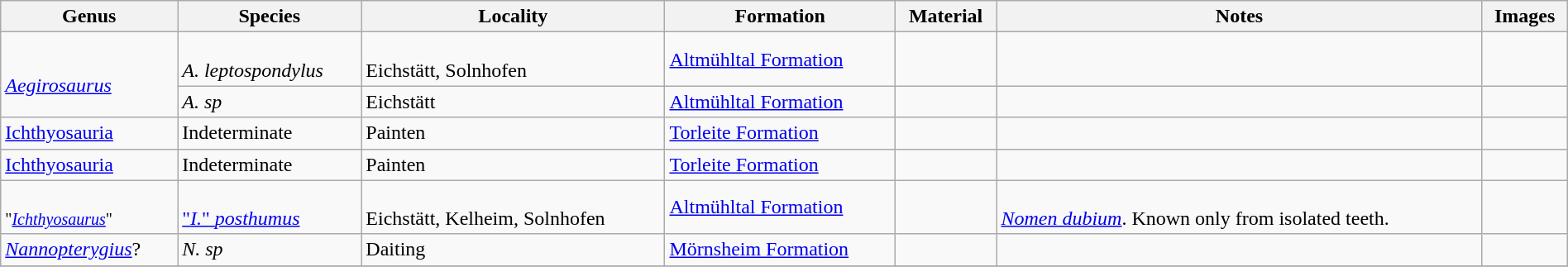<table class="wikitable" align="center"  width="100%">
<tr>
<th>Genus</th>
<th>Species</th>
<th>Locality</th>
<th>Formation</th>
<th>Material</th>
<th>Notes</th>
<th>Images</th>
</tr>
<tr>
<td rowspan="2"><br><em><a href='#'>Aegirosaurus</a></em></td>
<td><br><em>A. leptospondylus</em></td>
<td><br>Eichstätt, Solnhofen</td>
<td><a href='#'>Altmühltal Formation</a></td>
<td></td>
<td></td>
<td></td>
</tr>
<tr>
<td><em>A. sp</em></td>
<td>Eichstätt</td>
<td><a href='#'>Altmühltal Formation</a></td>
<td></td>
<td></td>
<td></td>
</tr>
<tr>
<td><a href='#'>Ichthyosauria</a></td>
<td>Indeterminate</td>
<td>Painten</td>
<td><a href='#'>Torleite Formation</a></td>
<td></td>
<td></td>
<td></td>
</tr>
<tr>
<td><a href='#'>Ichthyosauria</a></td>
<td>Indeterminate</td>
<td>Painten</td>
<td><a href='#'>Torleite Formation</a></td>
<td></td>
<td></td>
<td></td>
</tr>
<tr>
<td><br><small>"<em><a href='#'>Ichthyosaurus</a></em>"</small></td>
<td><br><a href='#'>"<em>I.</em>" <em>posthumus</em></a></td>
<td><br>Eichstätt, Kelheim, Solnhofen</td>
<td><a href='#'>Altmühltal Formation</a></td>
<td></td>
<td><br><em><a href='#'>Nomen dubium</a></em>. Known only from isolated teeth.</td>
<td></td>
</tr>
<tr>
<td><em><a href='#'>Nannopterygius</a></em>?</td>
<td><em>N. sp</em></td>
<td>Daiting</td>
<td><a href='#'>Mörnsheim Formation</a></td>
<td></td>
<td></td>
<td></td>
</tr>
<tr>
</tr>
</table>
